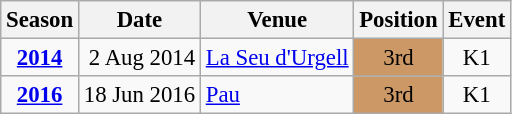<table class="wikitable" style="text-align:center; font-size:95%;">
<tr>
<th>Season</th>
<th>Date</th>
<th>Venue</th>
<th>Position</th>
<th>Event</th>
</tr>
<tr>
<td><strong><a href='#'>2014</a></strong></td>
<td align=right>2 Aug 2014</td>
<td align=left><a href='#'>La Seu d'Urgell</a></td>
<td bgcolor=cc9966>3rd</td>
<td>K1</td>
</tr>
<tr>
<td><strong><a href='#'>2016</a></strong></td>
<td align=right>18 Jun 2016</td>
<td align=left><a href='#'>Pau</a></td>
<td bgcolor=cc9966>3rd</td>
<td>K1</td>
</tr>
</table>
